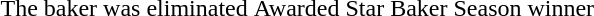<table>
<tr>
<td> The baker was eliminated</td>
<td> Awarded Star Baker</td>
<td> Season winner</td>
</tr>
<tr>
</tr>
</table>
